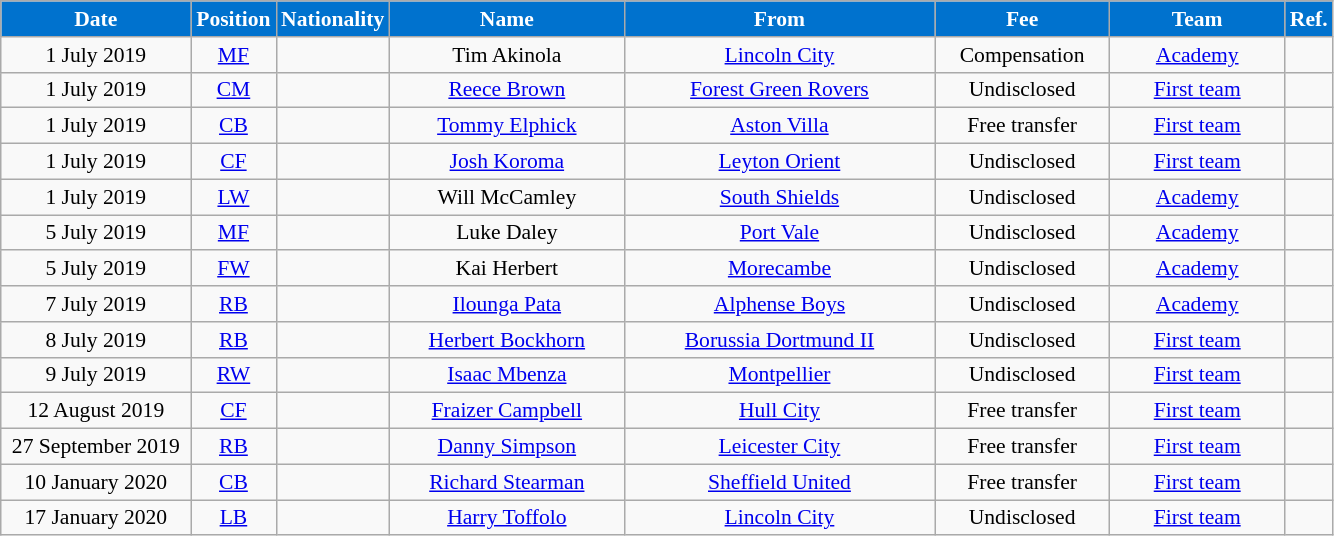<table class="wikitable"  style="text-align:center; font-size:90%; ">
<tr>
<th style="background:#0072ce; color:#FFFFFF; width:120px;">Date</th>
<th style="background:#0072ce; color:#FFFFFF; width:50px;">Position</th>
<th style="background:#0072ce; color:#FFFFFF; width:50px;">Nationality</th>
<th style="background:#0072ce; color:#FFFFFF; width:150px;">Name</th>
<th style="background:#0072ce; color:#FFFFFF; width:200px;">From</th>
<th style="background:#0072ce; color:#FFFFFF; width:110px;">Fee</th>
<th style="background:#0072ce; color:#FFFFFF; width:110px;">Team</th>
<th style="background:#0072ce; color:#FFFFFF; width:25px;">Ref.</th>
</tr>
<tr>
<td>1 July 2019</td>
<td><a href='#'>MF</a></td>
<td></td>
<td>Tim Akinola</td>
<td> <a href='#'>Lincoln City</a></td>
<td>Compensation</td>
<td><a href='#'>Academy</a></td>
<td></td>
</tr>
<tr>
<td>1 July 2019</td>
<td><a href='#'>CM</a></td>
<td></td>
<td><a href='#'>Reece Brown</a></td>
<td> <a href='#'>Forest Green Rovers</a></td>
<td>Undisclosed</td>
<td><a href='#'>First team</a></td>
<td></td>
</tr>
<tr>
<td>1 July 2019</td>
<td><a href='#'>CB</a></td>
<td></td>
<td><a href='#'>Tommy Elphick</a></td>
<td> <a href='#'>Aston Villa</a></td>
<td>Free transfer</td>
<td><a href='#'>First team</a></td>
<td></td>
</tr>
<tr>
<td>1 July 2019</td>
<td><a href='#'>CF</a></td>
<td></td>
<td><a href='#'>Josh Koroma</a></td>
<td> <a href='#'>Leyton Orient</a></td>
<td>Undisclosed</td>
<td><a href='#'>First team</a></td>
<td></td>
</tr>
<tr>
<td>1 July 2019</td>
<td><a href='#'>LW</a></td>
<td></td>
<td>Will McCamley</td>
<td> <a href='#'>South Shields</a></td>
<td>Undisclosed</td>
<td><a href='#'>Academy</a></td>
<td></td>
</tr>
<tr>
<td>5 July 2019</td>
<td><a href='#'>MF</a></td>
<td></td>
<td>Luke Daley</td>
<td> <a href='#'>Port Vale</a></td>
<td>Undisclosed</td>
<td><a href='#'>Academy</a></td>
<td></td>
</tr>
<tr>
<td>5 July 2019</td>
<td><a href='#'>FW</a></td>
<td></td>
<td>Kai Herbert</td>
<td> <a href='#'>Morecambe</a></td>
<td>Undisclosed</td>
<td><a href='#'>Academy</a></td>
<td></td>
</tr>
<tr>
<td>7 July 2019</td>
<td><a href='#'>RB</a></td>
<td></td>
<td><a href='#'>Ilounga Pata</a></td>
<td> <a href='#'>Alphense Boys</a></td>
<td>Undisclosed</td>
<td><a href='#'>Academy</a></td>
<td></td>
</tr>
<tr>
<td>8 July 2019</td>
<td><a href='#'>RB</a></td>
<td></td>
<td><a href='#'>Herbert Bockhorn</a></td>
<td> <a href='#'>Borussia Dortmund II</a></td>
<td>Undisclosed</td>
<td><a href='#'>First team</a></td>
<td></td>
</tr>
<tr>
<td>9 July 2019</td>
<td><a href='#'>RW</a></td>
<td></td>
<td><a href='#'>Isaac Mbenza</a></td>
<td> <a href='#'>Montpellier</a></td>
<td>Undisclosed</td>
<td><a href='#'>First team</a></td>
<td></td>
</tr>
<tr>
<td>12 August 2019</td>
<td><a href='#'>CF</a></td>
<td></td>
<td><a href='#'>Fraizer Campbell</a></td>
<td> <a href='#'>Hull City</a></td>
<td>Free transfer</td>
<td><a href='#'>First team</a></td>
<td></td>
</tr>
<tr>
<td>27 September 2019</td>
<td><a href='#'>RB</a></td>
<td></td>
<td><a href='#'>Danny Simpson</a></td>
<td> <a href='#'>Leicester City</a></td>
<td>Free transfer</td>
<td><a href='#'>First team</a></td>
<td></td>
</tr>
<tr>
<td>10 January 2020</td>
<td><a href='#'>CB</a></td>
<td></td>
<td><a href='#'>Richard Stearman</a></td>
<td> <a href='#'>Sheffield United</a></td>
<td>Free transfer</td>
<td><a href='#'>First team</a></td>
<td></td>
</tr>
<tr>
<td>17 January 2020</td>
<td><a href='#'>LB</a></td>
<td></td>
<td><a href='#'>Harry Toffolo</a></td>
<td> <a href='#'>Lincoln City</a></td>
<td>Undisclosed</td>
<td><a href='#'>First team</a></td>
<td></td>
</tr>
</table>
